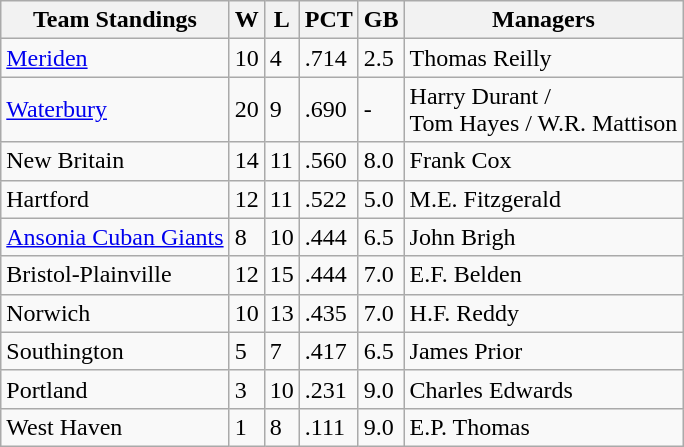<table class="wikitable">
<tr>
<th>Team Standings</th>
<th>W</th>
<th>L</th>
<th>PCT</th>
<th>GB</th>
<th>Managers</th>
</tr>
<tr>
<td><a href='#'>Meriden</a></td>
<td>10</td>
<td>4</td>
<td>.714</td>
<td>2.5</td>
<td>Thomas Reilly</td>
</tr>
<tr>
<td><a href='#'>Waterbury</a></td>
<td>20</td>
<td>9</td>
<td>.690</td>
<td>-</td>
<td>Harry Durant /<br>Tom Hayes / W.R. Mattison</td>
</tr>
<tr>
<td>New Britain</td>
<td>14</td>
<td>11</td>
<td>.560</td>
<td>8.0</td>
<td>Frank Cox</td>
</tr>
<tr>
<td>Hartford</td>
<td>12</td>
<td>11</td>
<td>.522</td>
<td>5.0</td>
<td>M.E. Fitzgerald</td>
</tr>
<tr>
<td><a href='#'>Ansonia Cuban Giants</a></td>
<td>8</td>
<td>10</td>
<td>.444</td>
<td>6.5</td>
<td>John Brigh</td>
</tr>
<tr>
<td>Bristol-Plainville</td>
<td>12</td>
<td>15</td>
<td>.444</td>
<td>7.0</td>
<td>E.F. Belden</td>
</tr>
<tr>
<td>Norwich</td>
<td>10</td>
<td>13</td>
<td>.435</td>
<td>7.0</td>
<td>H.F. Reddy</td>
</tr>
<tr>
<td>Southington</td>
<td>5</td>
<td>7</td>
<td>.417</td>
<td>6.5</td>
<td>James Prior</td>
</tr>
<tr>
<td>Portland</td>
<td>3</td>
<td>10</td>
<td>.231</td>
<td>9.0</td>
<td>Charles Edwards</td>
</tr>
<tr>
<td>West Haven</td>
<td>1</td>
<td>8</td>
<td>.111</td>
<td>9.0</td>
<td>E.P. Thomas</td>
</tr>
</table>
